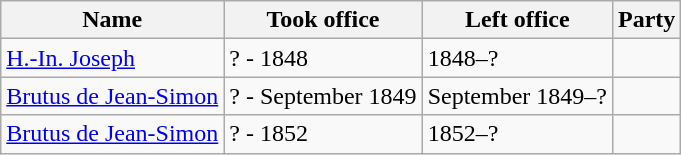<table class="wikitable">
<tr>
<th>Name</th>
<th>Took office</th>
<th>Left office</th>
<th>Party</th>
</tr>
<tr>
<td><a href='#'>H.-In. Joseph</a></td>
<td>? - 1848</td>
<td>1848–?</td>
<td></td>
</tr>
<tr>
<td><a href='#'>Brutus de Jean-Simon</a></td>
<td>? - September 1849</td>
<td>September 1849–?</td>
<td></td>
</tr>
<tr>
<td><a href='#'>Brutus de Jean-Simon</a></td>
<td>? - 1852</td>
<td>1852–?</td>
<td></td>
</tr>
</table>
